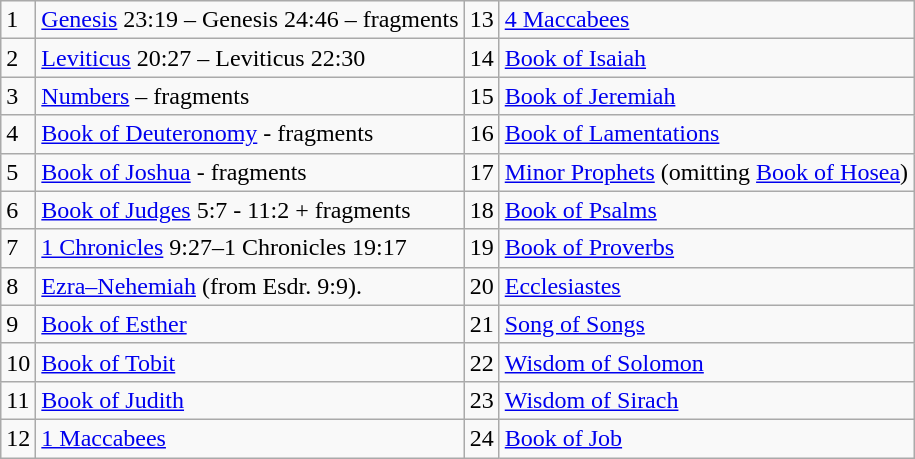<table class="wikitable">
<tr>
<td>1</td>
<td><a href='#'>Genesis</a> 23:19 – Genesis 24:46 – fragments</td>
<td>13</td>
<td><a href='#'>4 Maccabees</a></td>
</tr>
<tr>
<td>2</td>
<td><a href='#'>Leviticus</a> 20:27 – Leviticus 22:30</td>
<td>14</td>
<td><a href='#'>Book of Isaiah</a></td>
</tr>
<tr>
<td>3</td>
<td><a href='#'>Numbers</a> – fragments</td>
<td>15</td>
<td><a href='#'>Book of Jeremiah</a></td>
</tr>
<tr>
<td>4</td>
<td><a href='#'>Book of Deuteronomy</a> - fragments</td>
<td>16</td>
<td><a href='#'>Book of Lamentations</a></td>
</tr>
<tr>
<td>5</td>
<td><a href='#'>Book of Joshua</a> - fragments</td>
<td>17</td>
<td><a href='#'>Minor Prophets</a> (omitting <a href='#'>Book of Hosea</a>)</td>
</tr>
<tr>
<td>6</td>
<td><a href='#'>Book of Judges</a> 5:7 - 11:2 + fragments</td>
<td>18</td>
<td><a href='#'>Book of Psalms</a></td>
</tr>
<tr>
<td>7</td>
<td><a href='#'>1 Chronicles</a> 9:27–1 Chronicles 19:17</td>
<td>19</td>
<td><a href='#'>Book of Proverbs</a></td>
</tr>
<tr>
<td>8</td>
<td><a href='#'>Ezra–Nehemiah</a> (from Esdr. 9:9).</td>
<td>20</td>
<td><a href='#'>Ecclesiastes</a></td>
</tr>
<tr>
<td>9</td>
<td><a href='#'>Book of Esther</a></td>
<td>21</td>
<td><a href='#'>Song of Songs</a></td>
</tr>
<tr>
<td>10</td>
<td><a href='#'>Book of Tobit</a></td>
<td>22</td>
<td><a href='#'>Wisdom of Solomon</a></td>
</tr>
<tr>
<td>11</td>
<td><a href='#'>Book of Judith</a></td>
<td>23</td>
<td><a href='#'>Wisdom of Sirach</a></td>
</tr>
<tr>
<td>12</td>
<td><a href='#'>1 Maccabees</a></td>
<td>24</td>
<td><a href='#'>Book of Job</a></td>
</tr>
</table>
